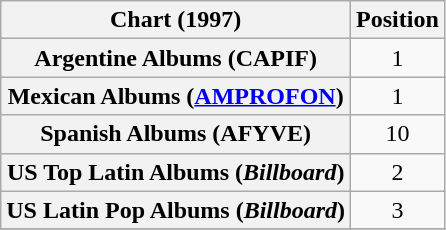<table class="wikitable plainrowheaders sortable">
<tr>
<th align="left">Chart (1997)</th>
<th align="left">Position</th>
</tr>
<tr>
<th scope="row" align="left">Argentine Albums (CAPIF)</th>
<td align="center">1</td>
</tr>
<tr>
<th scope="row" align="left">Mexican Albums (<a href='#'>AMPROFON</a>)</th>
<td align="center">1</td>
</tr>
<tr>
<th scope="row" align="left">Spanish Albums (AFYVE)</th>
<td align="center">10</td>
</tr>
<tr>
<th scope="row" align="left">US Top Latin Albums (<em>Billboard</em>)</th>
<td align="center">2</td>
</tr>
<tr>
<th scope="row" align="left">US Latin Pop Albums (<em>Billboard</em>)</th>
<td align="center">3</td>
</tr>
<tr>
</tr>
</table>
